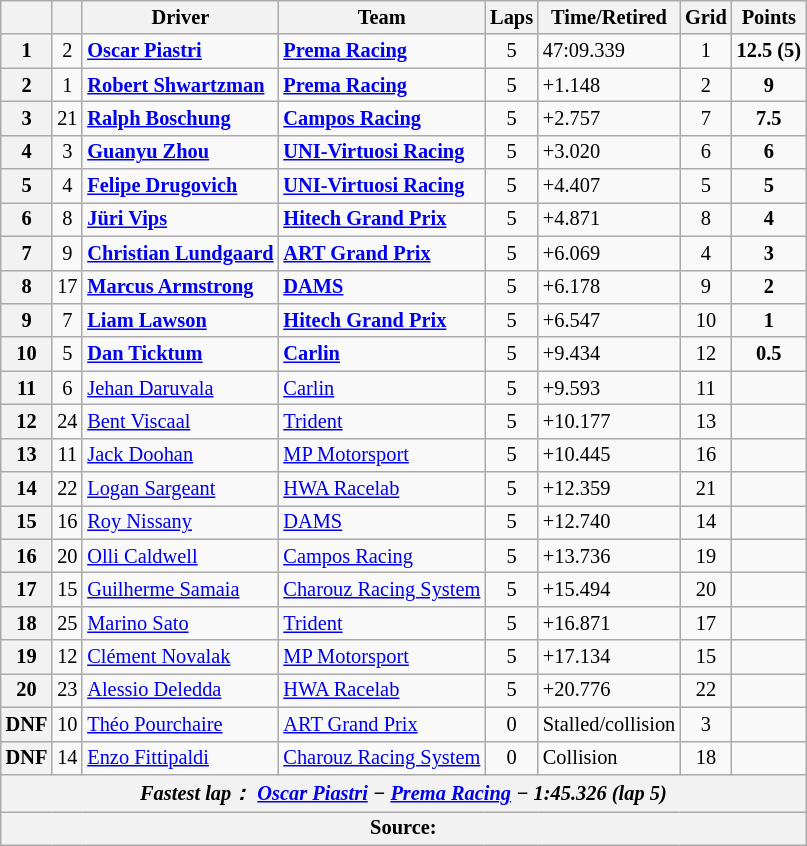<table class="wikitable" style="font-size: 85%;">
<tr>
<th></th>
<th></th>
<th>Driver</th>
<th>Team</th>
<th>Laps</th>
<th>Time/Retired</th>
<th>Grid</th>
<th>Points</th>
</tr>
<tr>
<th>1</th>
<td align="center">2</td>
<td><strong> <a href='#'>Oscar Piastri</a></strong></td>
<td><a href='#'><strong>Prema Racing</strong></a></td>
<td align="center">5</td>
<td>47:09.339</td>
<td align="center">1</td>
<td align="center"><strong>12.5 (5)</strong></td>
</tr>
<tr>
<th>2</th>
<td align="center">1</td>
<td><strong> <a href='#'>Robert Shwartzman</a></strong></td>
<td><a href='#'><strong>Prema Racing</strong></a></td>
<td align="center">5</td>
<td>+1.148</td>
<td align="center">2</td>
<td align="center"><strong>9</strong></td>
</tr>
<tr>
<th>3</th>
<td align="center">21</td>
<td><strong> <a href='#'>Ralph Boschung</a></strong></td>
<td><strong><a href='#'>Campos Racing</a></strong></td>
<td align="center">5</td>
<td>+2.757</td>
<td align="center">7</td>
<td align="center"><strong>7.5</strong></td>
</tr>
<tr>
<th>4</th>
<td align="center">3</td>
<td><strong> <a href='#'>Guanyu Zhou</a></strong></td>
<td><a href='#'><strong>UNI-Virtuosi Racing</strong></a></td>
<td align="center">5</td>
<td>+3.020</td>
<td align="center">6</td>
<td align="center"><strong>6</strong></td>
</tr>
<tr>
<th>5</th>
<td align="center">4</td>
<td><strong> <a href='#'>Felipe Drugovich</a></strong></td>
<td><a href='#'><strong>UNI-Virtuosi Racing</strong></a></td>
<td align="center">5</td>
<td>+4.407</td>
<td align="center">5</td>
<td align="center"><strong>5</strong></td>
</tr>
<tr>
<th>6</th>
<td align="center">8</td>
<td><strong> <a href='#'>Jüri Vips</a></strong></td>
<td><strong><a href='#'>Hitech Grand Prix</a></strong></td>
<td align="center">5</td>
<td>+4.871</td>
<td align="center">8</td>
<td align="center"><strong>4</strong></td>
</tr>
<tr>
<th>7</th>
<td align="center">9</td>
<td><strong> <a href='#'>Christian Lundgaard</a></strong></td>
<td><strong><a href='#'>ART Grand Prix</a></strong></td>
<td align="center">5</td>
<td>+6.069</td>
<td align="center">4</td>
<td align="center"><strong>3</strong></td>
</tr>
<tr>
<th>8</th>
<td align="center">17</td>
<td><strong> <a href='#'>Marcus Armstrong</a></strong></td>
<td><strong><a href='#'>DAMS</a></strong></td>
<td align="center">5</td>
<td>+6.178</td>
<td align="center">9</td>
<td align="center"><strong>2</strong></td>
</tr>
<tr>
<th>9</th>
<td align="center">7</td>
<td><strong> <a href='#'>Liam Lawson</a></strong></td>
<td><strong><a href='#'>Hitech Grand Prix</a></strong></td>
<td align="center">5</td>
<td>+6.547</td>
<td align="center">10</td>
<td align="center"><strong>1</strong></td>
</tr>
<tr>
<th>10</th>
<td align="center">5</td>
<td><strong> <a href='#'>Dan Ticktum</a></strong></td>
<td><a href='#'><strong>Carlin</strong></a></td>
<td align="center">5</td>
<td>+9.434</td>
<td align="center">12</td>
<td align="center"><strong>0.5</strong></td>
</tr>
<tr>
<th>11</th>
<td align="center">6</td>
<td> <a href='#'>Jehan Daruvala</a></td>
<td><a href='#'>Carlin</a></td>
<td align="center">5</td>
<td>+9.593</td>
<td align="center">11</td>
<td align="center"></td>
</tr>
<tr>
<th>12</th>
<td align="center">24</td>
<td> <a href='#'>Bent Viscaal</a></td>
<td><a href='#'>Trident</a></td>
<td align="center">5</td>
<td>+10.177</td>
<td align="center">13</td>
<td align="center"></td>
</tr>
<tr>
<th>13</th>
<td align="center">11</td>
<td> <a href='#'>Jack Doohan</a></td>
<td><a href='#'>MP Motorsport</a></td>
<td align="center">5</td>
<td>+10.445</td>
<td align="center">16</td>
<td align="center"></td>
</tr>
<tr>
<th>14</th>
<td align="center">22</td>
<td> <a href='#'>Logan Sargeant</a></td>
<td><a href='#'>HWA Racelab</a></td>
<td align="center">5</td>
<td>+12.359</td>
<td align="center">21</td>
<td align="center"></td>
</tr>
<tr>
<th>15</th>
<td align="center">16</td>
<td> <a href='#'>Roy Nissany</a></td>
<td><a href='#'>DAMS</a></td>
<td align="center">5</td>
<td>+12.740</td>
<td align="center">14</td>
<td align="center"></td>
</tr>
<tr>
<th>16</th>
<td align="center">20</td>
<td> <a href='#'>Olli Caldwell</a></td>
<td><a href='#'>Campos Racing</a></td>
<td align="center">5</td>
<td>+13.736</td>
<td align="center">19</td>
<td align="center"></td>
</tr>
<tr>
<th>17</th>
<td align="center">15</td>
<td> <a href='#'>Guilherme Samaia</a></td>
<td><a href='#'>Charouz Racing System</a></td>
<td align="center">5</td>
<td>+15.494</td>
<td align="center">20</td>
<td align="center"></td>
</tr>
<tr>
<th>18</th>
<td align="center">25</td>
<td> <a href='#'>Marino Sato</a></td>
<td><a href='#'>Trident</a></td>
<td align="center">5</td>
<td>+16.871</td>
<td align="center">17</td>
<td align="center"></td>
</tr>
<tr>
<th>19</th>
<td align="center">12</td>
<td> <a href='#'>Clément Novalak</a></td>
<td><a href='#'>MP Motorsport</a></td>
<td align="center">5</td>
<td>+17.134</td>
<td align="center">15</td>
<td align="center"></td>
</tr>
<tr>
<th>20</th>
<td align="center">23</td>
<td> <a href='#'>Alessio Deledda</a></td>
<td><a href='#'>HWA Racelab</a></td>
<td align="center">5</td>
<td>+20.776</td>
<td align="center">22</td>
<td align="center"></td>
</tr>
<tr>
<th>DNF</th>
<td align="center">10</td>
<td> <a href='#'>Théo Pourchaire</a></td>
<td><a href='#'>ART Grand Prix</a></td>
<td align="center">0</td>
<td>Stalled/collision</td>
<td align="center">3</td>
<td align="center"></td>
</tr>
<tr>
<th>DNF</th>
<td align="center">14</td>
<td> <a href='#'>Enzo Fittipaldi</a></td>
<td><a href='#'>Charouz Racing System</a></td>
<td align="center">0</td>
<td>Collision</td>
<td align="center">18</td>
<td align="center"></td>
</tr>
<tr>
<th colspan="8" align="center"><em>Fastest lap：<strong> <a href='#'>Oscar Piastri</a></strong> − <a href='#'>Prema Racing</a> − 1:45.326 (lap 5)</em></th>
</tr>
<tr>
<th colspan="8">Source:</th>
</tr>
</table>
